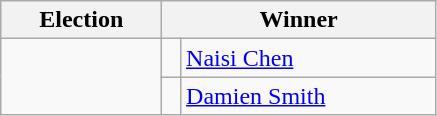<table class="wikitable">
<tr>
<th width=100>Election</th>
<th width=175 colspan=2>Winner</th>
</tr>
<tr>
<td rowspan=2></td>
<td></td>
<td><a href='#'>Naisi Chen</a></td>
</tr>
<tr>
<td></td>
<td><a href='#'>Damien Smith</a></td>
</tr>
</table>
